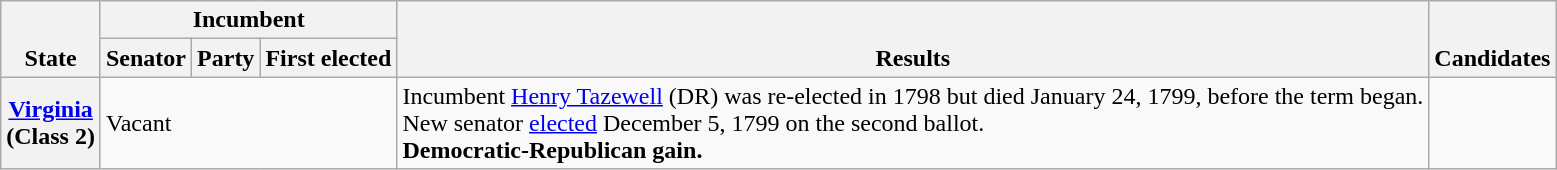<table class=wikitable>
<tr valign=bottom>
<th rowspan=2>State</th>
<th colspan=3>Incumbent</th>
<th rowspan=2>Results</th>
<th rowspan=2>Candidates</th>
</tr>
<tr>
<th>Senator</th>
<th>Party</th>
<th>First elected</th>
</tr>
<tr>
<th><a href='#'>Virginia</a><br>(Class 2)</th>
<td colspan=3>Vacant</td>
<td>Incumbent <a href='#'>Henry Tazewell</a> (DR) was re-elected in 1798 but died January 24, 1799, before the term began.<br>New senator <a href='#'>elected</a> December 5, 1799 on the second ballot.<br><strong>Democratic-Republican gain.</strong></td>
<td nowrap></td>
</tr>
</table>
